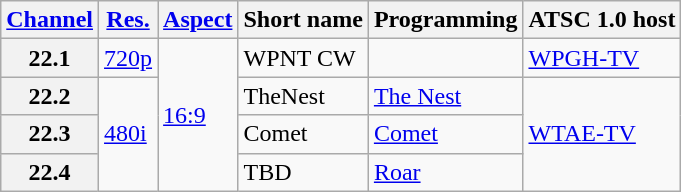<table class="wikitable">
<tr>
<th scope = "col"><a href='#'>Channel</a></th>
<th scope = "col"><a href='#'>Res.</a></th>
<th scope = "col"><a href='#'>Aspect</a></th>
<th scope = "col">Short name</th>
<th scope = "col">Programming</th>
<th scope = "col">ATSC 1.0 host</th>
</tr>
<tr>
<th scope = "row">22.1</th>
<td><a href='#'>720p</a></td>
<td rowspan=4><a href='#'>16:9</a></td>
<td>WPNT CW</td>
<td></td>
<td><a href='#'>WPGH-TV</a></td>
</tr>
<tr>
<th scope = "row">22.2</th>
<td rowspan=3><a href='#'>480i</a></td>
<td>TheNest</td>
<td><a href='#'>The Nest</a></td>
<td rowspan=3><a href='#'>WTAE-TV</a></td>
</tr>
<tr>
<th scope = "row">22.3</th>
<td>Comet</td>
<td><a href='#'>Comet</a></td>
</tr>
<tr>
<th scope = "row">22.4</th>
<td>TBD</td>
<td><a href='#'>Roar</a></td>
</tr>
</table>
